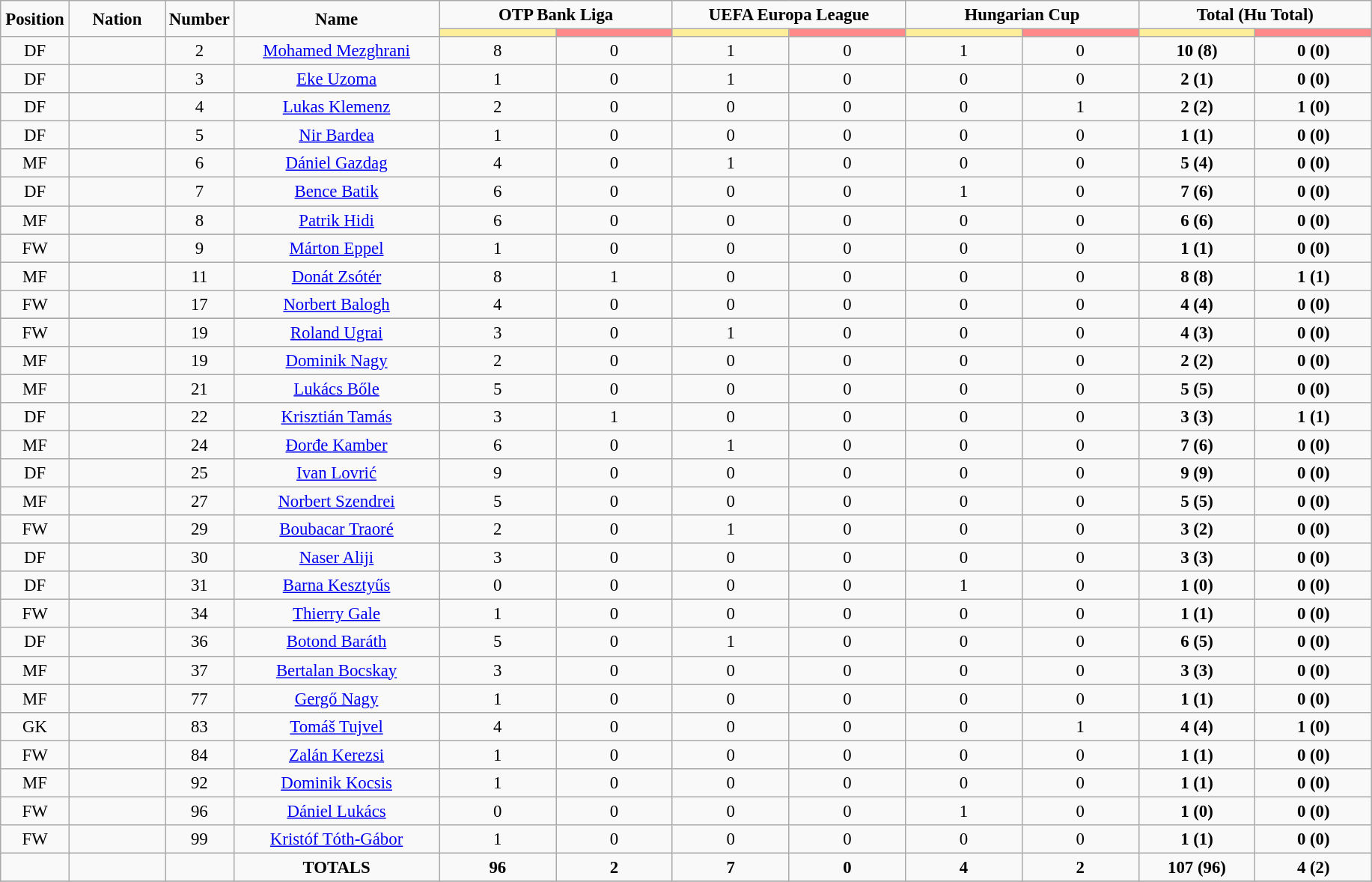<table class="wikitable" style="font-size: 95%; text-align: center;">
<tr>
<td rowspan="2" width="5%" align="center"><strong>Position</strong></td>
<td rowspan="2" width="7%" align="center"><strong>Nation</strong></td>
<td rowspan="2" width="5%" align="center"><strong>Number</strong></td>
<td rowspan="2" width="15%" align="center"><strong>Name</strong></td>
<td colspan="2" align="center"><strong>OTP Bank Liga</strong></td>
<td colspan="2" align="center"><strong>UEFA Europa League</strong></td>
<td colspan="2" align="center"><strong>Hungarian Cup</strong></td>
<td colspan="2" align="center"><strong>Total (Hu Total)</strong></td>
</tr>
<tr>
<th width=60 style="background: #FFEE99"></th>
<th width=60 style="background: #FF8888"></th>
<th width=60 style="background: #FFEE99"></th>
<th width=60 style="background: #FF8888"></th>
<th width=60 style="background: #FFEE99"></th>
<th width=60 style="background: #FF8888"></th>
<th width=60 style="background: #FFEE99"></th>
<th width=60 style="background: #FF8888"></th>
</tr>
<tr>
<td>DF</td>
<td></td>
<td>2</td>
<td><a href='#'>Mohamed Mezghrani</a></td>
<td>8</td>
<td>0</td>
<td>1</td>
<td>0</td>
<td>1</td>
<td>0</td>
<td><strong>10 (8)</strong></td>
<td><strong>0 (0)</strong></td>
</tr>
<tr>
<td>DF</td>
<td></td>
<td>3</td>
<td><a href='#'>Eke Uzoma</a></td>
<td>1</td>
<td>0</td>
<td>1</td>
<td>0</td>
<td>0</td>
<td>0</td>
<td><strong>2 (1)</strong></td>
<td><strong>0 (0)</strong></td>
</tr>
<tr>
<td>DF</td>
<td></td>
<td>4</td>
<td><a href='#'>Lukas Klemenz</a></td>
<td>2</td>
<td>0</td>
<td>0</td>
<td>0</td>
<td>0</td>
<td>1</td>
<td><strong>2 (2)</strong></td>
<td><strong>1 (0)</strong></td>
</tr>
<tr>
<td>DF</td>
<td></td>
<td>5</td>
<td><a href='#'>Nir Bardea</a></td>
<td>1</td>
<td>0</td>
<td>0</td>
<td>0</td>
<td>0</td>
<td>0</td>
<td><strong>1 (1)</strong></td>
<td><strong>0 (0)</strong></td>
</tr>
<tr>
<td>MF</td>
<td></td>
<td>6</td>
<td><a href='#'>Dániel Gazdag</a></td>
<td>4</td>
<td>0</td>
<td>1</td>
<td>0</td>
<td>0</td>
<td>0</td>
<td><strong>5 (4)</strong></td>
<td><strong>0 (0)</strong></td>
</tr>
<tr>
<td>DF</td>
<td></td>
<td>7</td>
<td><a href='#'>Bence Batik</a></td>
<td>6</td>
<td>0</td>
<td>0</td>
<td>0</td>
<td>1</td>
<td>0</td>
<td><strong>7 (6)</strong></td>
<td><strong>0 (0)</strong></td>
</tr>
<tr>
<td>MF</td>
<td></td>
<td>8</td>
<td><a href='#'>Patrik Hidi</a></td>
<td>6</td>
<td>0</td>
<td>0</td>
<td>0</td>
<td>0</td>
<td>0</td>
<td><strong>6 (6)</strong></td>
<td><strong>0 (0)</strong></td>
</tr>
<tr>
</tr>
<tr>
<td>FW</td>
<td></td>
<td>9</td>
<td><a href='#'>Márton Eppel</a></td>
<td>1</td>
<td>0</td>
<td>0</td>
<td>0</td>
<td>0</td>
<td>0</td>
<td><strong>1 (1)</strong></td>
<td><strong>0 (0)</strong></td>
</tr>
<tr>
<td>MF</td>
<td></td>
<td>11</td>
<td><a href='#'>Donát Zsótér</a></td>
<td>8</td>
<td>1</td>
<td>0</td>
<td>0</td>
<td>0</td>
<td>0</td>
<td><strong>8 (8)</strong></td>
<td><strong>1 (1)</strong></td>
</tr>
<tr>
<td>FW</td>
<td></td>
<td>17</td>
<td><a href='#'>Norbert Balogh</a></td>
<td>4</td>
<td>0</td>
<td>0</td>
<td>0</td>
<td>0</td>
<td>0</td>
<td><strong>4 (4)</strong></td>
<td><strong>0 (0)</strong></td>
</tr>
<tr>
</tr>
<tr>
<td>FW</td>
<td></td>
<td>19</td>
<td><a href='#'>Roland Ugrai</a></td>
<td>3</td>
<td>0</td>
<td>1</td>
<td>0</td>
<td>0</td>
<td>0</td>
<td><strong>4 (3)</strong></td>
<td><strong>0 (0)</strong></td>
</tr>
<tr>
<td>MF</td>
<td></td>
<td>19</td>
<td><a href='#'>Dominik Nagy</a></td>
<td>2</td>
<td>0</td>
<td>0</td>
<td>0</td>
<td>0</td>
<td>0</td>
<td><strong>2 (2)</strong></td>
<td><strong>0 (0)</strong></td>
</tr>
<tr>
<td>MF</td>
<td></td>
<td>21</td>
<td><a href='#'>Lukács Bőle</a></td>
<td>5</td>
<td>0</td>
<td>0</td>
<td>0</td>
<td>0</td>
<td>0</td>
<td><strong>5 (5)</strong></td>
<td><strong>0 (0)</strong></td>
</tr>
<tr>
<td>DF</td>
<td></td>
<td>22</td>
<td><a href='#'>Krisztián Tamás</a></td>
<td>3</td>
<td>1</td>
<td>0</td>
<td>0</td>
<td>0</td>
<td>0</td>
<td><strong>3 (3)</strong></td>
<td><strong>1 (1)</strong></td>
</tr>
<tr>
<td>MF</td>
<td></td>
<td>24</td>
<td><a href='#'>Đorđe Kamber</a></td>
<td>6</td>
<td>0</td>
<td>1</td>
<td>0</td>
<td>0</td>
<td>0</td>
<td><strong>7 (6)</strong></td>
<td><strong>0 (0)</strong></td>
</tr>
<tr>
<td>DF</td>
<td></td>
<td>25</td>
<td><a href='#'>Ivan Lovrić</a></td>
<td>9</td>
<td>0</td>
<td>0</td>
<td>0</td>
<td>0</td>
<td>0</td>
<td><strong>9 (9)</strong></td>
<td><strong>0 (0)</strong></td>
</tr>
<tr>
<td>MF</td>
<td></td>
<td>27</td>
<td><a href='#'>Norbert Szendrei</a></td>
<td>5</td>
<td>0</td>
<td>0</td>
<td>0</td>
<td>0</td>
<td>0</td>
<td><strong>5 (5)</strong></td>
<td><strong>0 (0)</strong></td>
</tr>
<tr>
<td>FW</td>
<td></td>
<td>29</td>
<td><a href='#'>Boubacar Traoré</a></td>
<td>2</td>
<td>0</td>
<td>1</td>
<td>0</td>
<td>0</td>
<td>0</td>
<td><strong>3 (2)</strong></td>
<td><strong>0 (0)</strong></td>
</tr>
<tr>
<td>DF</td>
<td></td>
<td>30</td>
<td><a href='#'>Naser Aliji</a></td>
<td>3</td>
<td>0</td>
<td>0</td>
<td>0</td>
<td>0</td>
<td>0</td>
<td><strong>3 (3)</strong></td>
<td><strong>0 (0)</strong></td>
</tr>
<tr>
<td>DF</td>
<td></td>
<td>31</td>
<td><a href='#'>Barna Kesztyűs</a></td>
<td>0</td>
<td>0</td>
<td>0</td>
<td>0</td>
<td>1</td>
<td>0</td>
<td><strong>1 (0)</strong></td>
<td><strong>0 (0)</strong></td>
</tr>
<tr>
<td>FW</td>
<td></td>
<td>34</td>
<td><a href='#'>Thierry Gale</a></td>
<td>1</td>
<td>0</td>
<td>0</td>
<td>0</td>
<td>0</td>
<td>0</td>
<td><strong>1 (1)</strong></td>
<td><strong>0 (0)</strong></td>
</tr>
<tr>
<td>DF</td>
<td></td>
<td>36</td>
<td><a href='#'>Botond Baráth</a></td>
<td>5</td>
<td>0</td>
<td>1</td>
<td>0</td>
<td>0</td>
<td>0</td>
<td><strong>6 (5)</strong></td>
<td><strong>0 (0)</strong></td>
</tr>
<tr>
<td>MF</td>
<td></td>
<td>37</td>
<td><a href='#'>Bertalan Bocskay</a></td>
<td>3</td>
<td>0</td>
<td>0</td>
<td>0</td>
<td>0</td>
<td>0</td>
<td><strong>3 (3)</strong></td>
<td><strong>0 (0)</strong></td>
</tr>
<tr>
<td>MF</td>
<td></td>
<td>77</td>
<td><a href='#'>Gergő Nagy</a></td>
<td>1</td>
<td>0</td>
<td>0</td>
<td>0</td>
<td>0</td>
<td>0</td>
<td><strong>1 (1)</strong></td>
<td><strong>0 (0)</strong></td>
</tr>
<tr>
<td>GK</td>
<td></td>
<td>83</td>
<td><a href='#'>Tomáš Tujvel</a></td>
<td>4</td>
<td>0</td>
<td>0</td>
<td>0</td>
<td>0</td>
<td>1</td>
<td><strong>4 (4)</strong></td>
<td><strong>1 (0)</strong></td>
</tr>
<tr>
<td>FW</td>
<td></td>
<td>84</td>
<td><a href='#'>Zalán Kerezsi</a></td>
<td>1</td>
<td>0</td>
<td>0</td>
<td>0</td>
<td>0</td>
<td>0</td>
<td><strong>1 (1)</strong></td>
<td><strong>0 (0)</strong></td>
</tr>
<tr>
<td>MF</td>
<td></td>
<td>92</td>
<td><a href='#'>Dominik Kocsis</a></td>
<td>1</td>
<td>0</td>
<td>0</td>
<td>0</td>
<td>0</td>
<td>0</td>
<td><strong>1 (1)</strong></td>
<td><strong>0 (0)</strong></td>
</tr>
<tr>
<td>FW</td>
<td></td>
<td>96</td>
<td><a href='#'>Dániel Lukács</a></td>
<td>0</td>
<td>0</td>
<td>0</td>
<td>0</td>
<td>1</td>
<td>0</td>
<td><strong>1 (0)</strong></td>
<td><strong>0 (0)</strong></td>
</tr>
<tr>
<td>FW</td>
<td></td>
<td>99</td>
<td><a href='#'>Kristóf Tóth-Gábor</a></td>
<td>1</td>
<td>0</td>
<td>0</td>
<td>0</td>
<td>0</td>
<td>0</td>
<td><strong>1 (1)</strong></td>
<td><strong>0 (0)</strong></td>
</tr>
<tr>
<td></td>
<td></td>
<td></td>
<td><strong>TOTALS</strong></td>
<td><strong>96</strong></td>
<td><strong>2</strong></td>
<td><strong>7</strong></td>
<td><strong>0</strong></td>
<td><strong>4</strong></td>
<td><strong>2</strong></td>
<td><strong>107 (96)</strong></td>
<td><strong>4 (2)</strong></td>
</tr>
<tr>
</tr>
</table>
